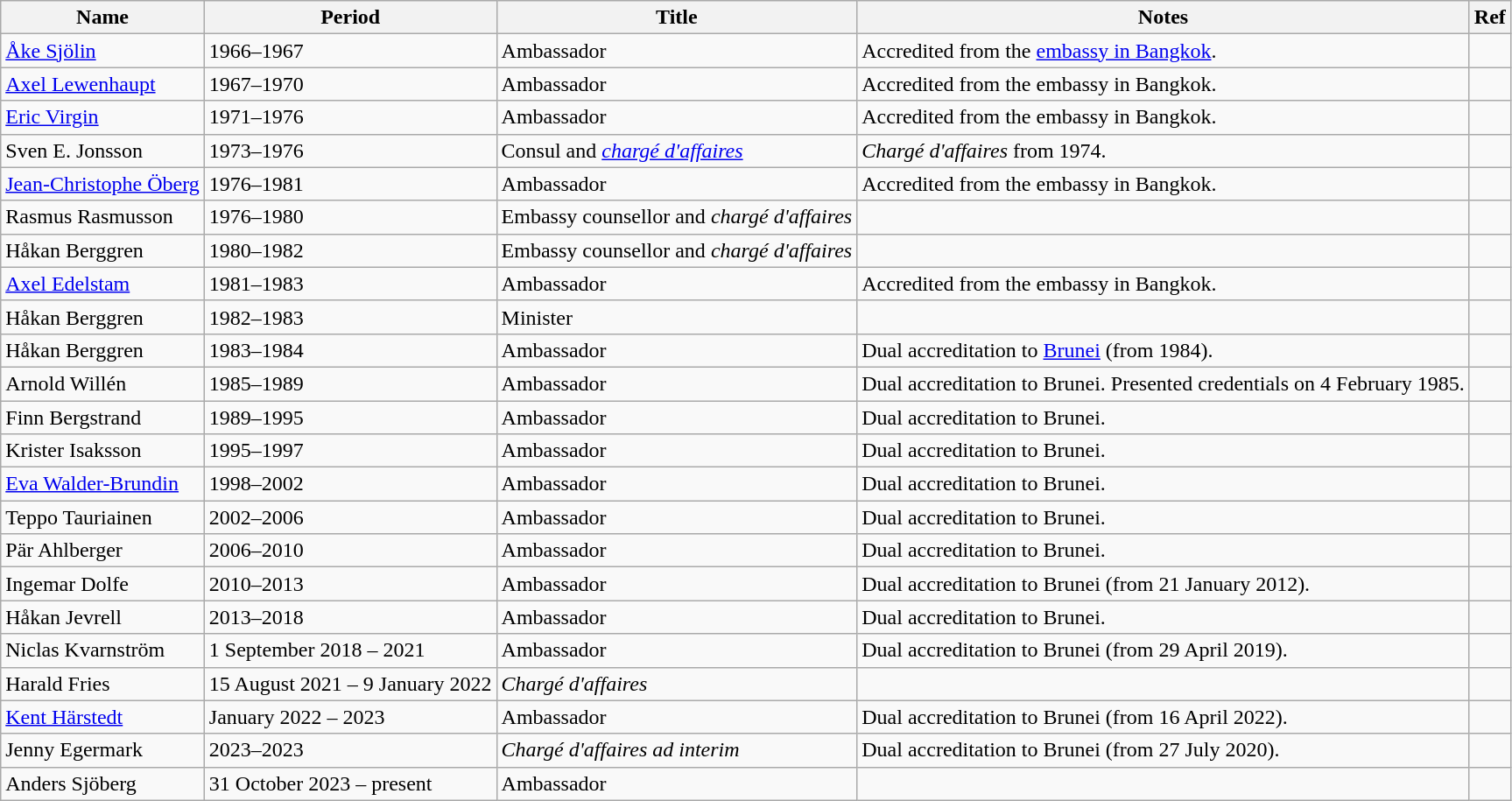<table class="wikitable">
<tr>
<th>Name</th>
<th>Period</th>
<th>Title</th>
<th>Notes</th>
<th>Ref</th>
</tr>
<tr>
<td><a href='#'>Åke Sjölin</a></td>
<td>1966–1967</td>
<td>Ambassador</td>
<td>Accredited from the <a href='#'>embassy in Bangkok</a>.</td>
<td></td>
</tr>
<tr>
<td><a href='#'>Axel Lewenhaupt</a></td>
<td>1967–1970</td>
<td>Ambassador</td>
<td>Accredited from the embassy in Bangkok.</td>
<td></td>
</tr>
<tr>
<td><a href='#'>Eric Virgin</a></td>
<td>1971–1976</td>
<td>Ambassador</td>
<td>Accredited from the embassy in Bangkok.</td>
<td></td>
</tr>
<tr>
<td>Sven E. Jonsson</td>
<td>1973–1976</td>
<td>Consul and <em><a href='#'>chargé d'affaires</a></em></td>
<td><em>Chargé d'affaires</em> from 1974.</td>
<td></td>
</tr>
<tr>
<td><a href='#'>Jean-Christophe Öberg</a></td>
<td>1976–1981</td>
<td>Ambassador</td>
<td>Accredited from the embassy in Bangkok.</td>
<td></td>
</tr>
<tr>
<td>Rasmus Rasmusson</td>
<td>1976–1980</td>
<td>Embassy counsellor and <em>chargé d'affaires</em></td>
<td></td>
<td></td>
</tr>
<tr>
<td>Håkan Berggren</td>
<td>1980–1982</td>
<td>Embassy counsellor and <em>chargé d'affaires</em></td>
<td></td>
<td></td>
</tr>
<tr>
<td><a href='#'>Axel Edelstam</a></td>
<td>1981–1983</td>
<td>Ambassador</td>
<td>Accredited from the embassy in Bangkok.</td>
<td></td>
</tr>
<tr>
<td>Håkan Berggren</td>
<td>1982–1983</td>
<td>Minister</td>
<td></td>
<td></td>
</tr>
<tr>
<td>Håkan Berggren</td>
<td>1983–1984</td>
<td>Ambassador</td>
<td>Dual accreditation to <a href='#'>Brunei</a> (from 1984).</td>
<td></td>
</tr>
<tr>
<td>Arnold Willén</td>
<td>1985–1989</td>
<td>Ambassador</td>
<td>Dual accreditation to Brunei. Presented credentials on 4 February 1985.</td>
<td></td>
</tr>
<tr>
<td>Finn Bergstrand</td>
<td>1989–1995</td>
<td>Ambassador</td>
<td>Dual accreditation to Brunei.</td>
<td></td>
</tr>
<tr>
<td>Krister Isaksson</td>
<td>1995–1997</td>
<td>Ambassador</td>
<td>Dual accreditation to Brunei.</td>
<td></td>
</tr>
<tr>
<td><a href='#'>Eva Walder-Brundin</a></td>
<td>1998–2002</td>
<td>Ambassador</td>
<td>Dual accreditation to Brunei.</td>
<td></td>
</tr>
<tr>
<td>Teppo Tauriainen</td>
<td>2002–2006</td>
<td>Ambassador</td>
<td>Dual accreditation to Brunei.</td>
<td></td>
</tr>
<tr>
<td>Pär Ahlberger</td>
<td>2006–2010</td>
<td>Ambassador</td>
<td>Dual accreditation to Brunei.</td>
<td></td>
</tr>
<tr>
<td>Ingemar Dolfe</td>
<td>2010–2013</td>
<td>Ambassador</td>
<td>Dual accreditation to Brunei (from 21 January 2012).</td>
<td></td>
</tr>
<tr>
<td>Håkan Jevrell</td>
<td>2013–2018</td>
<td>Ambassador</td>
<td>Dual accreditation to Brunei.</td>
<td></td>
</tr>
<tr>
<td>Niclas Kvarnström</td>
<td>1 September 2018 – 2021</td>
<td>Ambassador</td>
<td>Dual accreditation to Brunei (from 29 April 2019).</td>
<td></td>
</tr>
<tr>
<td>Harald Fries</td>
<td>15 August 2021 – 9 January 2022</td>
<td><em>Chargé d'affaires</em></td>
<td></td>
<td></td>
</tr>
<tr>
<td><a href='#'>Kent Härstedt</a></td>
<td>January 2022 – 2023</td>
<td>Ambassador</td>
<td>Dual accreditation to Brunei (from 16 April 2022).</td>
<td></td>
</tr>
<tr>
<td>Jenny Egermark</td>
<td>2023–2023</td>
<td><em>Chargé d'affaires ad interim</em></td>
<td>Dual accreditation to Brunei (from 27 July 2020).</td>
<td></td>
</tr>
<tr>
<td>Anders Sjöberg</td>
<td>31 October 2023 – present</td>
<td>Ambassador</td>
<td></td>
<td></td>
</tr>
</table>
